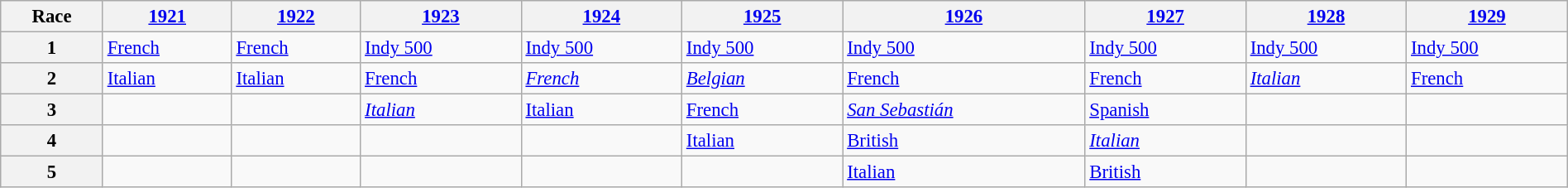<table class="wikitable" style="font-size: 95%; width: 100%;">
<tr>
<th>Race</th>
<th><a href='#'>1921</a></th>
<th><a href='#'>1922</a></th>
<th><a href='#'>1923</a></th>
<th><a href='#'>1924</a></th>
<th><a href='#'>1925</a></th>
<th><a href='#'>1926</a></th>
<th><a href='#'>1927</a></th>
<th><a href='#'>1928</a></th>
<th><a href='#'>1929</a></th>
</tr>
<tr>
<th>1</th>
<td> <a href='#'>French</a></td>
<td> <a href='#'>French</a></td>
<td> <a href='#'>Indy 500</a></td>
<td> <a href='#'>Indy 500</a></td>
<td> <a href='#'>Indy 500</a></td>
<td> <a href='#'>Indy 500</a></td>
<td> <a href='#'>Indy 500</a></td>
<td> <a href='#'>Indy 500</a></td>
<td> <a href='#'>Indy 500</a></td>
</tr>
<tr>
<th>2</th>
<td> <a href='#'>Italian</a></td>
<td> <a href='#'>Italian</a></td>
<td> <a href='#'>French</a></td>
<td> <em><a href='#'>French</a></em></td>
<td> <em><a href='#'>Belgian</a></em></td>
<td> <a href='#'>French</a></td>
<td> <a href='#'>French</a></td>
<td> <em><a href='#'>Italian</a></em></td>
<td> <a href='#'>French</a></td>
</tr>
<tr>
<th>3</th>
<td></td>
<td></td>
<td> <em><a href='#'>Italian</a></em></td>
<td> <a href='#'>Italian</a></td>
<td> <a href='#'>French</a></td>
<td> <em><a href='#'>San Sebastián</a></em></td>
<td> <a href='#'>Spanish</a></td>
<td></td>
<td></td>
</tr>
<tr>
<th>4</th>
<td></td>
<td></td>
<td></td>
<td></td>
<td> <a href='#'>Italian</a></td>
<td> <a href='#'>British</a></td>
<td> <em><a href='#'>Italian</a></em></td>
<td></td>
<td></td>
</tr>
<tr>
<th>5</th>
<td></td>
<td></td>
<td></td>
<td></td>
<td></td>
<td> <a href='#'>Italian</a></td>
<td> <a href='#'>British</a></td>
<td></td>
<td></td>
</tr>
</table>
